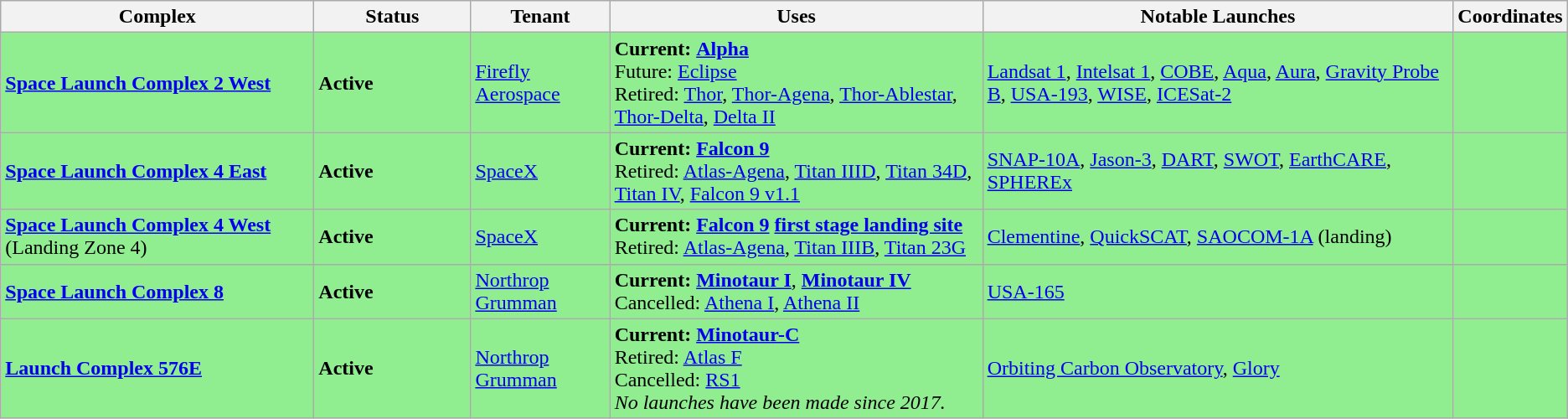<table class="wikitable">
<tr>
<th style="width:20%;">Complex</th>
<th style="width:10%;">Status</th>
<th>Tenant</th>
<th>Uses</th>
<th>Notable Launches</th>
<th>Coordinates</th>
</tr>
<tr bgcolor="lightgreen">
<td><a href='#'><strong>Space Launch Complex 2 West</strong></a></td>
<td><strong>Active</strong></td>
<td><a href='#'>Firefly Aerospace</a></td>
<td><strong>Current:</strong> <strong><a href='#'>Alpha</a></strong><br>Future: <a href='#'>Eclipse</a><br>Retired: <a href='#'>Thor</a>, <a href='#'>Thor-Agena</a>, <a href='#'>Thor-Ablestar</a>, <a href='#'>Thor-Delta</a>, <a href='#'>Delta II</a></td>
<td><a href='#'>Landsat 1</a>, <a href='#'>Intelsat 1</a>, <a href='#'>COBE</a>, <a href='#'>Aqua</a>, <a href='#'>Aura</a>, <a href='#'>Gravity Probe B</a>, <a href='#'>USA-193</a>, <a href='#'>WISE</a>, <a href='#'>ICESat-2</a></td>
<td></td>
</tr>
<tr bgcolor="lightgreen">
<td><a href='#'><strong>Space Launch Complex 4 East</strong></a></td>
<td><strong>Active</strong></td>
<td><a href='#'>SpaceX</a></td>
<td><strong>Current:</strong> <strong><a href='#'>Falcon 9</a></strong><br>Retired: <a href='#'>Atlas-Agena</a>, <a href='#'>Titan IIID</a>, <a href='#'>Titan 34D</a>, <a href='#'>Titan IV</a>, <a href='#'>Falcon 9 v1.1</a></td>
<td><a href='#'>SNAP-10A</a>, <a href='#'>Jason-3</a>, <a href='#'>DART</a>, <a href='#'>SWOT</a>, <a href='#'>EarthCARE</a>, <a href='#'>SPHEREx</a></td>
<td></td>
</tr>
<tr bgcolor="lightgreen">
<td><a href='#'><strong>Space Launch Complex 4 West</strong></a><br>(Landing Zone 4)</td>
<td><strong>Active</strong></td>
<td><a href='#'>SpaceX</a></td>
<td><strong>Current:</strong> <strong><a href='#'>Falcon 9</a> <a href='#'>first stage landing site</a></strong><br>Retired: <a href='#'>Atlas-Agena</a>, <a href='#'>Titan IIIB</a>, <a href='#'>Titan 23G</a></td>
<td><a href='#'>Clementine</a>, <a href='#'>QuickSCAT</a>, <a href='#'>SAOCOM-1A</a> (landing)</td>
<td></td>
</tr>
<tr bgcolor="lightgreen">
<td><a href='#'><strong>Space Launch Complex 8</strong></a></td>
<td><strong>Active</strong></td>
<td><a href='#'>Northrop Grumman</a></td>
<td><strong>Current:</strong> <strong><a href='#'>Minotaur I</a></strong>, <strong><a href='#'>Minotaur IV</a></strong><br>Cancelled: <a href='#'>Athena I</a>, <a href='#'>Athena II</a></td>
<td><a href='#'>USA-165</a></td>
<td></td>
</tr>
<tr bgcolor="lightgreen">
<td><a href='#'><strong>Launch Complex 576E</strong></a></td>
<td><strong>Active</strong></td>
<td><a href='#'>Northrop Grumman</a></td>
<td><strong>Current:</strong> <strong><a href='#'>Minotaur-C</a></strong><br>Retired: <a href='#'>Atlas F</a><br>Cancelled: <a href='#'>RS1</a><br><em>No launches have been made since 2017.</em></td>
<td><a href='#'>Orbiting Carbon Observatory</a>, <a href='#'>Glory</a></td>
<td></td>
</tr>
</table>
